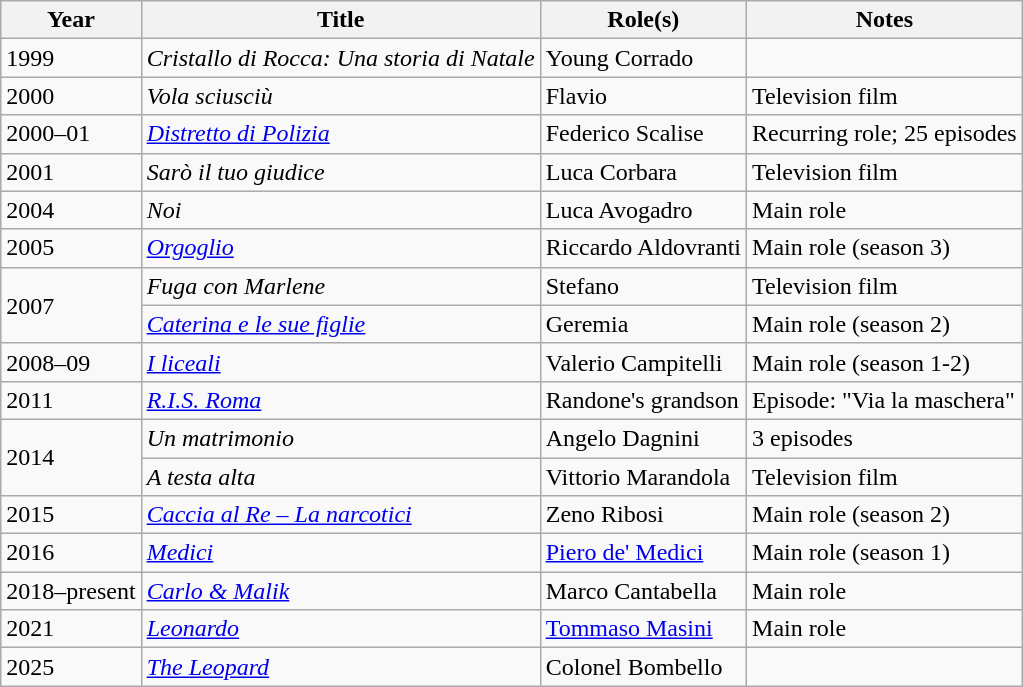<table class="wikitable plainrowheaders sortable">
<tr>
<th scope="col">Year</th>
<th scope="col">Title</th>
<th scope="col">Role(s)</th>
<th scope="col" class="unsortable">Notes</th>
</tr>
<tr>
<td>1999</td>
<td><em>Cristallo di Rocca: Una storia di Natale</em></td>
<td>Young Corrado</td>
<td></td>
</tr>
<tr>
<td>2000</td>
<td><em>Vola sciusciù</em></td>
<td>Flavio</td>
<td>Television film</td>
</tr>
<tr>
<td>2000–01</td>
<td><em><a href='#'>Distretto di Polizia</a></em></td>
<td>Federico Scalise</td>
<td>Recurring role; 25 episodes</td>
</tr>
<tr>
<td>2001</td>
<td><em>Sarò il tuo giudice</em></td>
<td>Luca Corbara</td>
<td>Television film</td>
</tr>
<tr>
<td>2004</td>
<td><em>Noi</em></td>
<td>Luca Avogadro</td>
<td>Main role</td>
</tr>
<tr>
<td>2005</td>
<td><em><a href='#'>Orgoglio</a></em></td>
<td>Riccardo Aldovranti</td>
<td>Main role (season 3)</td>
</tr>
<tr>
<td rowspan="2">2007</td>
<td><em>Fuga con Marlene</em></td>
<td>Stefano</td>
<td>Television film</td>
</tr>
<tr>
<td><em><a href='#'>Caterina e le sue figlie</a></em></td>
<td>Geremia</td>
<td>Main role (season 2)</td>
</tr>
<tr>
<td>2008–09</td>
<td><em><a href='#'>I liceali</a></em></td>
<td>Valerio Campitelli</td>
<td>Main role (season 1-2)</td>
</tr>
<tr>
<td>2011</td>
<td><em><a href='#'>R.I.S. Roma</a></em></td>
<td>Randone's grandson</td>
<td>Episode: "Via la maschera"</td>
</tr>
<tr>
<td rowspan="2">2014</td>
<td><em>Un matrimonio</em></td>
<td>Angelo Dagnini</td>
<td>3 episodes</td>
</tr>
<tr>
<td><em>A testa alta</em></td>
<td>Vittorio Marandola</td>
<td>Television film</td>
</tr>
<tr>
<td>2015</td>
<td><em><a href='#'>Caccia al Re – La narcotici</a></em></td>
<td>Zeno Ribosi</td>
<td>Main role (season 2)</td>
</tr>
<tr>
<td>2016</td>
<td><em><a href='#'>Medici</a></em></td>
<td><a href='#'>Piero de' Medici</a></td>
<td>Main role (season 1)</td>
</tr>
<tr>
<td>2018–present</td>
<td><em><a href='#'>Carlo & Malik</a></em></td>
<td>Marco Cantabella</td>
<td>Main role</td>
</tr>
<tr>
<td>2021</td>
<td><em><a href='#'>Leonardo</a></em></td>
<td><a href='#'>Tommaso Masini</a></td>
<td>Main role</td>
</tr>
<tr>
<td>2025</td>
<td><em><a href='#'>The Leopard</a></em></td>
<td>Colonel Bombello</td>
<td></td>
</tr>
</table>
